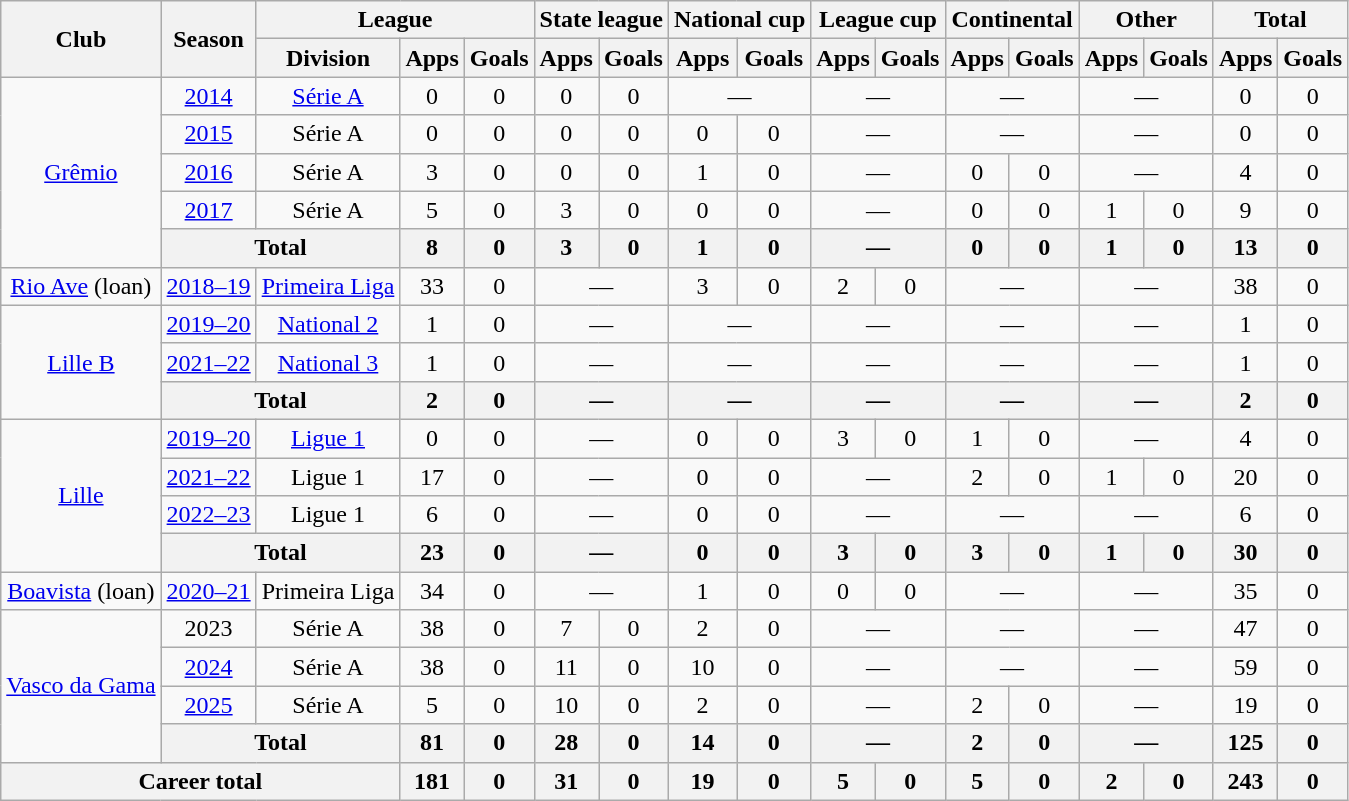<table class="wikitable" style="text-align:center">
<tr>
<th rowspan="2">Club</th>
<th rowspan="2">Season</th>
<th colspan="3">League</th>
<th colspan="2">State league</th>
<th colspan="2">National cup</th>
<th colspan="2">League cup</th>
<th colspan="2">Continental</th>
<th colspan="2">Other</th>
<th colspan="2">Total</th>
</tr>
<tr>
<th>Division</th>
<th>Apps</th>
<th>Goals</th>
<th>Apps</th>
<th>Goals</th>
<th>Apps</th>
<th>Goals</th>
<th>Apps</th>
<th>Goals</th>
<th>Apps</th>
<th>Goals</th>
<th>Apps</th>
<th>Goals</th>
<th>Apps</th>
<th>Goals</th>
</tr>
<tr>
<td rowspan="5"><a href='#'>Grêmio</a></td>
<td><a href='#'>2014</a></td>
<td><a href='#'>Série A</a></td>
<td>0</td>
<td>0</td>
<td>0</td>
<td>0</td>
<td colspan="2">—</td>
<td colspan="2">—</td>
<td colspan="2">—</td>
<td colspan="2">—</td>
<td>0</td>
<td>0</td>
</tr>
<tr>
<td><a href='#'>2015</a></td>
<td>Série A</td>
<td>0</td>
<td>0</td>
<td>0</td>
<td>0</td>
<td>0</td>
<td>0</td>
<td colspan="2">—</td>
<td colspan="2">—</td>
<td colspan="2">—</td>
<td>0</td>
<td>0</td>
</tr>
<tr>
<td><a href='#'>2016</a></td>
<td>Série A</td>
<td>3</td>
<td>0</td>
<td>0</td>
<td>0</td>
<td>1</td>
<td>0</td>
<td colspan="2">—</td>
<td>0</td>
<td>0</td>
<td colspan="2">—</td>
<td>4</td>
<td>0</td>
</tr>
<tr>
<td><a href='#'>2017</a></td>
<td>Série A</td>
<td>5</td>
<td>0</td>
<td>3</td>
<td>0</td>
<td>0</td>
<td>0</td>
<td colspan="2">—</td>
<td>0</td>
<td>0</td>
<td>1</td>
<td>0</td>
<td>9</td>
<td>0</td>
</tr>
<tr>
<th colspan="2">Total</th>
<th>8</th>
<th>0</th>
<th>3</th>
<th>0</th>
<th>1</th>
<th>0</th>
<th colspan="2">—</th>
<th>0</th>
<th>0</th>
<th>1</th>
<th>0</th>
<th>13</th>
<th>0</th>
</tr>
<tr>
<td><a href='#'>Rio Ave</a> (loan)</td>
<td><a href='#'>2018–19</a></td>
<td><a href='#'>Primeira Liga</a></td>
<td>33</td>
<td>0</td>
<td colspan="2">—</td>
<td>3</td>
<td>0</td>
<td>2</td>
<td>0</td>
<td colspan="2">—</td>
<td colspan="2">—</td>
<td>38</td>
<td>0</td>
</tr>
<tr>
<td rowspan="3"><a href='#'>Lille B</a></td>
<td><a href='#'>2019–20</a></td>
<td><a href='#'>National 2</a></td>
<td>1</td>
<td>0</td>
<td colspan="2">—</td>
<td colspan="2">—</td>
<td colspan="2">—</td>
<td colspan="2">—</td>
<td colspan="2">—</td>
<td>1</td>
<td>0</td>
</tr>
<tr>
<td><a href='#'>2021–22</a></td>
<td><a href='#'>National 3</a></td>
<td>1</td>
<td>0</td>
<td colspan="2">—</td>
<td colspan="2">—</td>
<td colspan="2">—</td>
<td colspan="2">—</td>
<td colspan="2">—</td>
<td>1</td>
<td>0</td>
</tr>
<tr>
<th colspan="2">Total</th>
<th>2</th>
<th>0</th>
<th colspan="2">—</th>
<th colspan="2">—</th>
<th colspan="2">—</th>
<th colspan="2">—</th>
<th colspan="2">—</th>
<th>2</th>
<th>0</th>
</tr>
<tr>
<td rowspan="4"><a href='#'>Lille</a></td>
<td><a href='#'>2019–20</a></td>
<td><a href='#'>Ligue 1</a></td>
<td>0</td>
<td>0</td>
<td colspan="2">—</td>
<td>0</td>
<td>0</td>
<td>3</td>
<td>0</td>
<td>1</td>
<td>0</td>
<td colspan="2">—</td>
<td>4</td>
<td>0</td>
</tr>
<tr>
<td><a href='#'>2021–22</a></td>
<td>Ligue 1</td>
<td>17</td>
<td>0</td>
<td colspan="2">—</td>
<td>0</td>
<td>0</td>
<td colspan="2">—</td>
<td>2</td>
<td>0</td>
<td>1</td>
<td>0</td>
<td>20</td>
<td>0</td>
</tr>
<tr>
<td><a href='#'>2022–23</a></td>
<td>Ligue 1</td>
<td>6</td>
<td>0</td>
<td colspan="2">—</td>
<td>0</td>
<td>0</td>
<td colspan="2">—</td>
<td colspan="2">—</td>
<td colspan="2">—</td>
<td>6</td>
<td>0</td>
</tr>
<tr>
<th colspan="2">Total</th>
<th>23</th>
<th>0</th>
<th colspan="2">—</th>
<th>0</th>
<th>0</th>
<th>3</th>
<th>0</th>
<th>3</th>
<th>0</th>
<th>1</th>
<th>0</th>
<th>30</th>
<th>0</th>
</tr>
<tr>
<td><a href='#'>Boavista</a> (loan)</td>
<td><a href='#'>2020–21</a></td>
<td>Primeira Liga</td>
<td>34</td>
<td>0</td>
<td colspan="2">—</td>
<td>1</td>
<td>0</td>
<td>0</td>
<td>0</td>
<td colspan="2">—</td>
<td colspan="2">—</td>
<td>35</td>
<td>0</td>
</tr>
<tr>
<td rowspan="4"><a href='#'>Vasco da Gama</a></td>
<td>2023</td>
<td>Série A</td>
<td>38</td>
<td>0</td>
<td>7</td>
<td>0</td>
<td>2</td>
<td>0</td>
<td colspan="2">—</td>
<td colspan="2">—</td>
<td colspan="2">—</td>
<td>47</td>
<td>0</td>
</tr>
<tr>
<td><a href='#'>2024</a></td>
<td>Série A</td>
<td>38</td>
<td>0</td>
<td>11</td>
<td>0</td>
<td>10</td>
<td>0</td>
<td colspan="2">—</td>
<td colspan="2">—</td>
<td colspan="2">—</td>
<td>59</td>
<td>0</td>
</tr>
<tr>
<td><a href='#'>2025</a></td>
<td>Série A</td>
<td>5</td>
<td>0</td>
<td>10</td>
<td>0</td>
<td>2</td>
<td>0</td>
<td colspan="2">—</td>
<td>2</td>
<td>0</td>
<td colspan="2">—</td>
<td>19</td>
<td>0</td>
</tr>
<tr>
<th colspan="2">Total</th>
<th>81</th>
<th>0</th>
<th>28</th>
<th>0</th>
<th>14</th>
<th>0</th>
<th colspan="2">—</th>
<th>2</th>
<th>0</th>
<th colspan="2">—</th>
<th>125</th>
<th>0</th>
</tr>
<tr>
<th colspan="3">Career total</th>
<th>181</th>
<th>0</th>
<th>31</th>
<th>0</th>
<th>19</th>
<th>0</th>
<th>5</th>
<th>0</th>
<th>5</th>
<th>0</th>
<th>2</th>
<th>0</th>
<th>243</th>
<th>0</th>
</tr>
</table>
